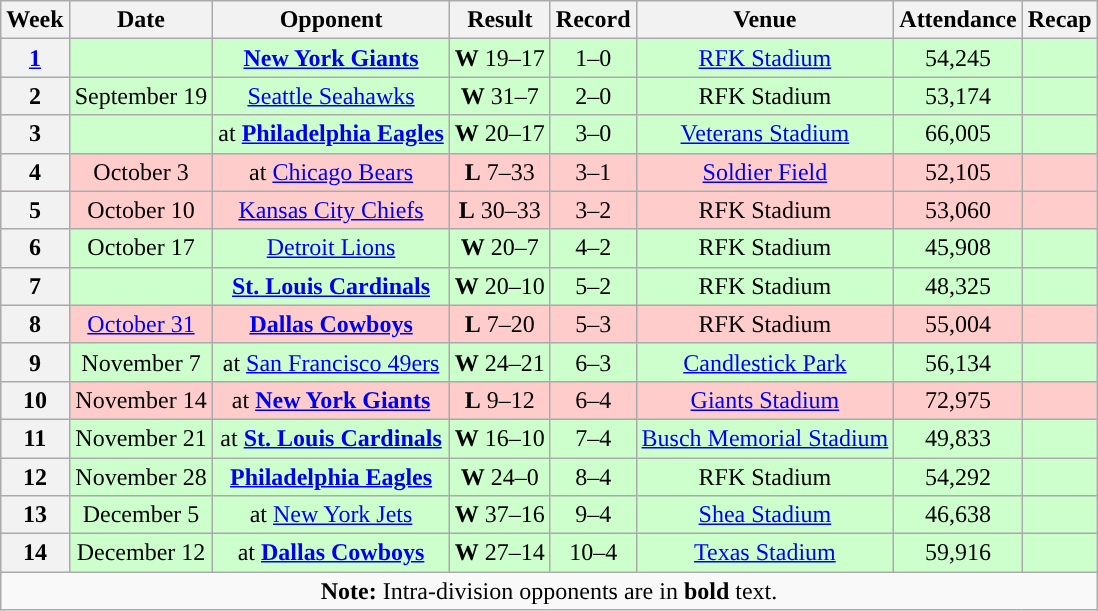<table class="wikitable" style="text-align:center">
<tr>
<th>Week</th>
<th>Date</th>
<th>Opponent</th>
<th>Result</th>
<th>Record</th>
<th>Venue</th>
<th>Attendance</th>
<th>Recap</th>
</tr>
<tr style="background:#cfc">
<th><a href='#'>1</a></th>
<td></td>
<td><strong><a href='#'>New York Giants</a></strong></td>
<td><strong>W</strong> 19–17</td>
<td>1–0</td>
<td><a href='#'>RFK Stadium</a></td>
<td>54,245</td>
<td></td>
</tr>
<tr style="background:#cfc">
<th>2</th>
<td>September 19</td>
<td><a href='#'>Seattle Seahawks</a></td>
<td><strong>W</strong> 31–7</td>
<td>2–0</td>
<td>RFK Stadium</td>
<td>53,174</td>
<td></td>
</tr>
<tr style="background:#cfc">
<th>3</th>
<td></td>
<td>at <strong><a href='#'>Philadelphia Eagles</a></strong></td>
<td><strong>W</strong> 20–17</td>
<td>3–0</td>
<td><a href='#'>Veterans Stadium</a></td>
<td>66,005</td>
<td></td>
</tr>
<tr style="background:#fcc">
<th>4</th>
<td>October 3</td>
<td>at <a href='#'>Chicago Bears</a></td>
<td><strong>L</strong> 7–33</td>
<td>3–1</td>
<td><a href='#'>Soldier Field</a></td>
<td>52,105</td>
<td></td>
</tr>
<tr style="background:#fcc">
<th>5</th>
<td>October 10</td>
<td><a href='#'>Kansas City Chiefs</a></td>
<td><strong>L</strong> 30–33</td>
<td>3–2</td>
<td>RFK Stadium</td>
<td>53,060</td>
<td></td>
</tr>
<tr style="background:#cfc">
<th>6</th>
<td>October 17</td>
<td><a href='#'>Detroit Lions</a></td>
<td><strong>W</strong> 20–7</td>
<td>4–2</td>
<td>RFK Stadium</td>
<td>45,908</td>
<td></td>
</tr>
<tr style="background:#cfc">
<th>7</th>
<td></td>
<td><strong><a href='#'>St. Louis Cardinals</a></strong></td>
<td><strong>W</strong> 20–10</td>
<td>5–2</td>
<td>RFK Stadium</td>
<td>48,325</td>
<td></td>
</tr>
<tr style="background:#fcc">
<th>8</th>
<td><a href='#'>October 31</a></td>
<td><strong><a href='#'>Dallas Cowboys</a></strong></td>
<td><strong>L</strong> 7–20</td>
<td>5–3</td>
<td>RFK Stadium</td>
<td>55,004</td>
<td></td>
</tr>
<tr style="background:#cfc">
<th>9</th>
<td>November 7</td>
<td>at <a href='#'>San Francisco 49ers</a></td>
<td><strong>W</strong> 24–21</td>
<td>6–3</td>
<td><a href='#'>Candlestick Park</a></td>
<td>56,134</td>
<td></td>
</tr>
<tr style="background:#fcc">
<th>10</th>
<td>November 14</td>
<td>at <strong><a href='#'>New York Giants</a></strong></td>
<td><strong>L</strong> 9–12</td>
<td>6–4</td>
<td><a href='#'>Giants Stadium</a></td>
<td>72,975</td>
<td></td>
</tr>
<tr style="background:#cfc">
<th>11</th>
<td>November 21</td>
<td>at <strong><a href='#'>St. Louis Cardinals</a></strong></td>
<td><strong>W</strong> 16–10</td>
<td>7–4</td>
<td><a href='#'>Busch Memorial Stadium</a></td>
<td>49,833</td>
<td></td>
</tr>
<tr style="background:#cfc">
<th>12</th>
<td>November 28</td>
<td><strong><a href='#'>Philadelphia Eagles</a></strong></td>
<td><strong>W</strong> 24–0</td>
<td>8–4</td>
<td>RFK Stadium</td>
<td>54,292</td>
<td></td>
</tr>
<tr style="background:#cfc">
<th>13</th>
<td>December 5</td>
<td>at <a href='#'>New York Jets</a></td>
<td><strong>W</strong> 37–16</td>
<td>9–4</td>
<td><a href='#'>Shea Stadium</a></td>
<td>46,638</td>
<td></td>
</tr>
<tr style="background:#cfc">
<th>14</th>
<td>December 12</td>
<td>at <strong><a href='#'>Dallas Cowboys</a></strong></td>
<td><strong>W</strong> 27–14</td>
<td>10–4</td>
<td><a href='#'>Texas Stadium</a></td>
<td>59,916</td>
<td></td>
</tr>
<tr>
<td colspan="8"><strong>Note:</strong> Intra-division opponents are in <strong>bold</strong> text.</td>
</tr>
</table>
